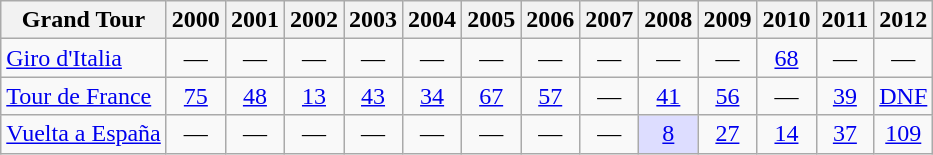<table class="wikitable plainrowheaders">
<tr>
<th align="left">Grand Tour</th>
<th scope="col">2000</th>
<th scope="col">2001</th>
<th scope="col">2002</th>
<th scope="col">2003</th>
<th scope="col">2004</th>
<th scope="col">2005</th>
<th scope="col">2006</th>
<th scope="col">2007</th>
<th scope="col">2008</th>
<th scope="col">2009</th>
<th scope="col">2010</th>
<th scope="col">2011</th>
<th scope="col">2012</th>
</tr>
<tr>
<td> <a href='#'>Giro d'Italia</a></td>
<td align="center">—</td>
<td align="center">—</td>
<td align="center">—</td>
<td align="center">—</td>
<td align="center">—</td>
<td align="center">—</td>
<td align="center">—</td>
<td align="center">—</td>
<td align="center">—</td>
<td align="center">—</td>
<td align="center"><a href='#'>68</a></td>
<td align="center">—</td>
<td align="center">—</td>
</tr>
<tr>
<td> <a href='#'>Tour de France</a></td>
<td align="center"><a href='#'>75</a></td>
<td align="center"><a href='#'>48</a></td>
<td align="center"><a href='#'>13</a></td>
<td align="center"><a href='#'>43</a></td>
<td align="center"><a href='#'>34</a></td>
<td align="center"><a href='#'>67</a></td>
<td align="center"><a href='#'>57</a></td>
<td align="center">—</td>
<td align="center"><a href='#'>41</a></td>
<td align="center"><a href='#'>56</a></td>
<td align="center">—</td>
<td align="center"><a href='#'>39</a></td>
<td align="center"><a href='#'>DNF</a></td>
</tr>
<tr>
<td> <a href='#'>Vuelta a España</a></td>
<td align="center">—</td>
<td align="center">—</td>
<td align="center">—</td>
<td align="center">—</td>
<td align="center">—</td>
<td align="center">—</td>
<td align="center">—</td>
<td align="center">—</td>
<td align="center" style="background:#ddddff;"><a href='#'>8</a></td>
<td align="center"><a href='#'>27</a></td>
<td align="center"><a href='#'>14</a></td>
<td align="center"><a href='#'>37</a></td>
<td align="center"><a href='#'>109</a></td>
</tr>
</table>
